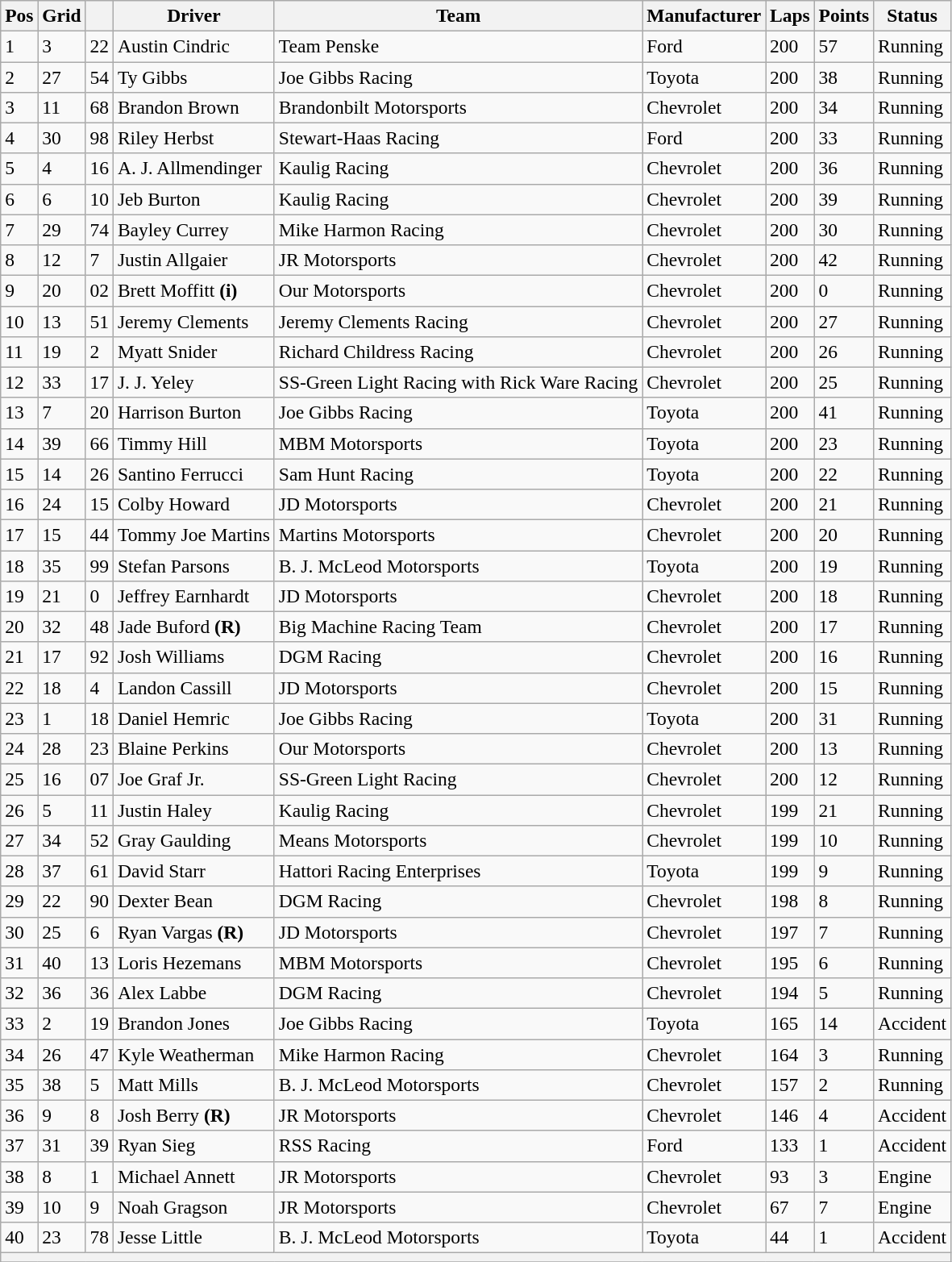<table class="wikitable" style="font-size:98%">
<tr>
<th>Pos</th>
<th>Grid</th>
<th></th>
<th>Driver</th>
<th>Team</th>
<th>Manufacturer</th>
<th>Laps</th>
<th>Points</th>
<th>Status</th>
</tr>
<tr>
<td>1</td>
<td>3</td>
<td>22</td>
<td>Austin Cindric</td>
<td>Team Penske</td>
<td>Ford</td>
<td>200</td>
<td>57</td>
<td>Running</td>
</tr>
<tr>
<td>2</td>
<td>27</td>
<td>54</td>
<td>Ty Gibbs</td>
<td>Joe Gibbs Racing</td>
<td>Toyota</td>
<td>200</td>
<td>38</td>
<td>Running</td>
</tr>
<tr>
<td>3</td>
<td>11</td>
<td>68</td>
<td>Brandon Brown</td>
<td>Brandonbilt Motorsports</td>
<td>Chevrolet</td>
<td>200</td>
<td>34</td>
<td>Running</td>
</tr>
<tr>
<td>4</td>
<td>30</td>
<td>98</td>
<td>Riley Herbst</td>
<td>Stewart-Haas Racing</td>
<td>Ford</td>
<td>200</td>
<td>33</td>
<td>Running</td>
</tr>
<tr>
<td>5</td>
<td>4</td>
<td>16</td>
<td>A. J. Allmendinger</td>
<td>Kaulig Racing</td>
<td>Chevrolet</td>
<td>200</td>
<td>36</td>
<td>Running</td>
</tr>
<tr>
<td>6</td>
<td>6</td>
<td>10</td>
<td>Jeb Burton</td>
<td>Kaulig Racing</td>
<td>Chevrolet</td>
<td>200</td>
<td>39</td>
<td>Running</td>
</tr>
<tr>
<td>7</td>
<td>29</td>
<td>74</td>
<td>Bayley Currey</td>
<td>Mike Harmon Racing</td>
<td>Chevrolet</td>
<td>200</td>
<td>30</td>
<td>Running</td>
</tr>
<tr>
<td>8</td>
<td>12</td>
<td>7</td>
<td>Justin Allgaier</td>
<td>JR Motorsports</td>
<td>Chevrolet</td>
<td>200</td>
<td>42</td>
<td>Running</td>
</tr>
<tr>
<td>9</td>
<td>20</td>
<td>02</td>
<td>Brett Moffitt <strong>(i)</strong></td>
<td>Our Motorsports</td>
<td>Chevrolet</td>
<td>200</td>
<td>0</td>
<td>Running</td>
</tr>
<tr>
<td>10</td>
<td>13</td>
<td>51</td>
<td>Jeremy Clements</td>
<td>Jeremy Clements Racing</td>
<td>Chevrolet</td>
<td>200</td>
<td>27</td>
<td>Running</td>
</tr>
<tr>
<td>11</td>
<td>19</td>
<td>2</td>
<td>Myatt Snider</td>
<td>Richard Childress Racing</td>
<td>Chevrolet</td>
<td>200</td>
<td>26</td>
<td>Running</td>
</tr>
<tr>
<td>12</td>
<td>33</td>
<td>17</td>
<td>J. J. Yeley</td>
<td>SS-Green Light Racing with Rick Ware Racing</td>
<td>Chevrolet</td>
<td>200</td>
<td>25</td>
<td>Running</td>
</tr>
<tr>
<td>13</td>
<td>7</td>
<td>20</td>
<td>Harrison Burton</td>
<td>Joe Gibbs Racing</td>
<td>Toyota</td>
<td>200</td>
<td>41</td>
<td>Running</td>
</tr>
<tr>
<td>14</td>
<td>39</td>
<td>66</td>
<td>Timmy Hill</td>
<td>MBM Motorsports</td>
<td>Toyota</td>
<td>200</td>
<td>23</td>
<td>Running</td>
</tr>
<tr>
<td>15</td>
<td>14</td>
<td>26</td>
<td>Santino Ferrucci</td>
<td>Sam Hunt Racing</td>
<td>Toyota</td>
<td>200</td>
<td>22</td>
<td>Running</td>
</tr>
<tr>
<td>16</td>
<td>24</td>
<td>15</td>
<td>Colby Howard</td>
<td>JD Motorsports</td>
<td>Chevrolet</td>
<td>200</td>
<td>21</td>
<td>Running</td>
</tr>
<tr>
<td>17</td>
<td>15</td>
<td>44</td>
<td>Tommy Joe Martins</td>
<td>Martins Motorsports</td>
<td>Chevrolet</td>
<td>200</td>
<td>20</td>
<td>Running</td>
</tr>
<tr>
<td>18</td>
<td>35</td>
<td>99</td>
<td>Stefan Parsons</td>
<td>B. J. McLeod Motorsports</td>
<td>Toyota</td>
<td>200</td>
<td>19</td>
<td>Running</td>
</tr>
<tr>
<td>19</td>
<td>21</td>
<td>0</td>
<td>Jeffrey Earnhardt</td>
<td>JD Motorsports</td>
<td>Chevrolet</td>
<td>200</td>
<td>18</td>
<td>Running</td>
</tr>
<tr>
<td>20</td>
<td>32</td>
<td>48</td>
<td>Jade Buford <strong>(R)</strong></td>
<td>Big Machine Racing Team</td>
<td>Chevrolet</td>
<td>200</td>
<td>17</td>
<td>Running</td>
</tr>
<tr>
<td>21</td>
<td>17</td>
<td>92</td>
<td>Josh Williams</td>
<td>DGM Racing</td>
<td>Chevrolet</td>
<td>200</td>
<td>16</td>
<td>Running</td>
</tr>
<tr>
<td>22</td>
<td>18</td>
<td>4</td>
<td>Landon Cassill</td>
<td>JD Motorsports</td>
<td>Chevrolet</td>
<td>200</td>
<td>15</td>
<td>Running</td>
</tr>
<tr>
<td>23</td>
<td>1</td>
<td>18</td>
<td>Daniel Hemric</td>
<td>Joe Gibbs Racing</td>
<td>Toyota</td>
<td>200</td>
<td>31</td>
<td>Running</td>
</tr>
<tr>
<td>24</td>
<td>28</td>
<td>23</td>
<td>Blaine Perkins</td>
<td>Our Motorsports</td>
<td>Chevrolet</td>
<td>200</td>
<td>13</td>
<td>Running</td>
</tr>
<tr>
<td>25</td>
<td>16</td>
<td>07</td>
<td>Joe Graf Jr.</td>
<td>SS-Green Light Racing</td>
<td>Chevrolet</td>
<td>200</td>
<td>12</td>
<td>Running</td>
</tr>
<tr>
<td>26</td>
<td>5</td>
<td>11</td>
<td>Justin Haley</td>
<td>Kaulig Racing</td>
<td>Chevrolet</td>
<td>199</td>
<td>21</td>
<td>Running</td>
</tr>
<tr>
<td>27</td>
<td>34</td>
<td>52</td>
<td>Gray Gaulding</td>
<td>Means Motorsports</td>
<td>Chevrolet</td>
<td>199</td>
<td>10</td>
<td>Running</td>
</tr>
<tr>
<td>28</td>
<td>37</td>
<td>61</td>
<td>David Starr</td>
<td>Hattori Racing Enterprises</td>
<td>Toyota</td>
<td>199</td>
<td>9</td>
<td>Running</td>
</tr>
<tr>
<td>29</td>
<td>22</td>
<td>90</td>
<td>Dexter Bean</td>
<td>DGM Racing</td>
<td>Chevrolet</td>
<td>198</td>
<td>8</td>
<td>Running</td>
</tr>
<tr>
<td>30</td>
<td>25</td>
<td>6</td>
<td>Ryan Vargas <strong>(R)</strong></td>
<td>JD Motorsports</td>
<td>Chevrolet</td>
<td>197</td>
<td>7</td>
<td>Running</td>
</tr>
<tr>
<td>31</td>
<td>40</td>
<td>13</td>
<td>Loris Hezemans</td>
<td>MBM Motorsports</td>
<td>Chevrolet</td>
<td>195</td>
<td>6</td>
<td>Running</td>
</tr>
<tr>
<td>32</td>
<td>36</td>
<td>36</td>
<td>Alex Labbe</td>
<td>DGM Racing</td>
<td>Chevrolet</td>
<td>194</td>
<td>5</td>
<td>Running</td>
</tr>
<tr>
<td>33</td>
<td>2</td>
<td>19</td>
<td>Brandon Jones</td>
<td>Joe Gibbs Racing</td>
<td>Toyota</td>
<td>165</td>
<td>14</td>
<td>Accident</td>
</tr>
<tr>
<td>34</td>
<td>26</td>
<td>47</td>
<td>Kyle Weatherman</td>
<td>Mike Harmon Racing</td>
<td>Chevrolet</td>
<td>164</td>
<td>3</td>
<td>Running</td>
</tr>
<tr>
<td>35</td>
<td>38</td>
<td>5</td>
<td>Matt Mills</td>
<td>B. J. McLeod Motorsports</td>
<td>Chevrolet</td>
<td>157</td>
<td>2</td>
<td>Running</td>
</tr>
<tr>
<td>36</td>
<td>9</td>
<td>8</td>
<td>Josh Berry <strong>(R)</strong></td>
<td>JR Motorsports</td>
<td>Chevrolet</td>
<td>146</td>
<td>4</td>
<td>Accident</td>
</tr>
<tr>
<td>37</td>
<td>31</td>
<td>39</td>
<td>Ryan Sieg</td>
<td>RSS Racing</td>
<td>Ford</td>
<td>133</td>
<td>1</td>
<td>Accident</td>
</tr>
<tr>
<td>38</td>
<td>8</td>
<td>1</td>
<td>Michael Annett</td>
<td>JR Motorsports</td>
<td>Chevrolet</td>
<td>93</td>
<td>3</td>
<td>Engine</td>
</tr>
<tr>
<td>39</td>
<td>10</td>
<td>9</td>
<td>Noah Gragson</td>
<td>JR Motorsports</td>
<td>Chevrolet</td>
<td>67</td>
<td>7</td>
<td>Engine</td>
</tr>
<tr>
<td>40</td>
<td>23</td>
<td>78</td>
<td>Jesse Little</td>
<td>B. J. McLeod Motorsports</td>
<td>Toyota</td>
<td>44</td>
<td>1</td>
<td>Accident</td>
</tr>
<tr>
<th colspan="9"></th>
</tr>
<tr>
</tr>
</table>
